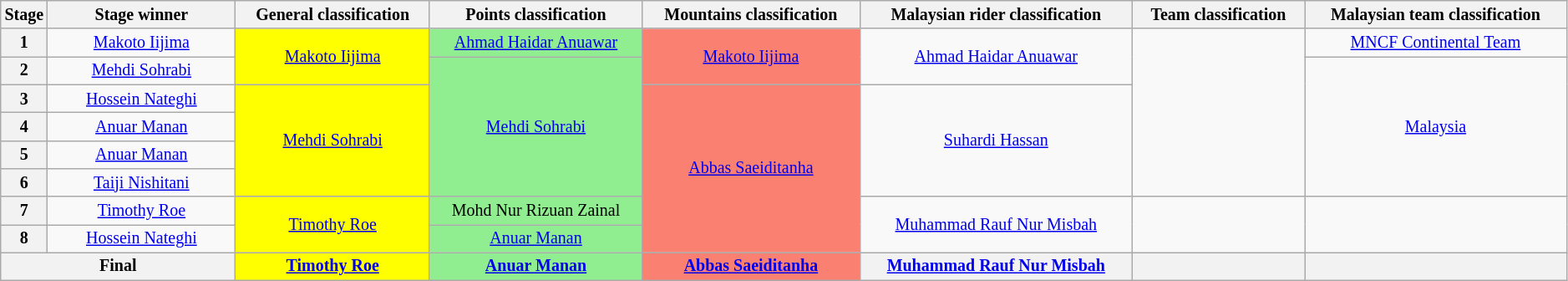<table class="wikitable" style="text-align: center; font-size:smaller;">
<tr>
<th style="width:1%;">Stage</th>
<th style="width:12%;">Stage winner</th>
<th style="width:"12%;">General classification<br></th>
<th style="width:"12%;">Points classification<br></th>
<th style="width:"12%;">Mountains classification<br></th>
<th style="width:"12%;">Malaysian rider classification<br></th>
<th style="width:"15%;">Team classification</th>
<th style="width:"15%;">Malaysian team classification</th>
</tr>
<tr>
<th>1</th>
<td><a href='#'>Makoto Iijima</a></td>
<td style="background:yellow;" rowspan=2><a href='#'>Makoto Iijima</a></td>
<td style="background:lightgreen;"><a href='#'>Ahmad Haidar Anuawar</a></td>
<td style="background:salmon;" rowspan=2><a href='#'>Makoto Iijima</a></td>
<td rowspan=2><a href='#'>Ahmad Haidar Anuawar</a></td>
<td rowspan=6></td>
<td><a href='#'>MNCF Continental Team</a></td>
</tr>
<tr>
<th>2</th>
<td><a href='#'>Mehdi Sohrabi</a></td>
<td style="background:lightgreen;" rowspan=5><a href='#'>Mehdi Sohrabi</a></td>
<td rowspan=5><a href='#'>Malaysia</a></td>
</tr>
<tr>
<th>3</th>
<td><a href='#'>Hossein Nateghi</a></td>
<td style="background:yellow;" rowspan=4><a href='#'>Mehdi Sohrabi</a></td>
<td style="background:salmon;" rowspan=6><a href='#'>Abbas Saeiditanha</a></td>
<td rowspan=4><a href='#'>Suhardi Hassan</a></td>
</tr>
<tr>
<th>4</th>
<td><a href='#'>Anuar Manan</a></td>
</tr>
<tr>
<th>5</th>
<td><a href='#'>Anuar Manan</a></td>
</tr>
<tr>
<th>6</th>
<td><a href='#'>Taiji Nishitani</a></td>
</tr>
<tr>
<th>7</th>
<td><a href='#'>Timothy Roe</a></td>
<td style="background:yellow;" rowspan=2><a href='#'>Timothy Roe</a></td>
<td style="background:lightgreen;">Mohd Nur Rizuan Zainal</td>
<td rowspan=2><a href='#'>Muhammad Rauf Nur Misbah</a></td>
<td rowspan=2></td>
<td rowspan=2></td>
</tr>
<tr>
<th>8</th>
<td><a href='#'>Hossein Nateghi</a></td>
<td style="background:lightgreen;"><a href='#'>Anuar Manan</a></td>
</tr>
<tr>
<th colspan=2><strong>Final</strong></th>
<th style="background:yellow;"><a href='#'>Timothy Roe</a></th>
<th style="background:lightgreen;"><a href='#'>Anuar Manan</a></th>
<th style="background:salmon;"><a href='#'>Abbas Saeiditanha</a></th>
<th><a href='#'>Muhammad Rauf Nur Misbah</a></th>
<th></th>
<th></th>
</tr>
</table>
